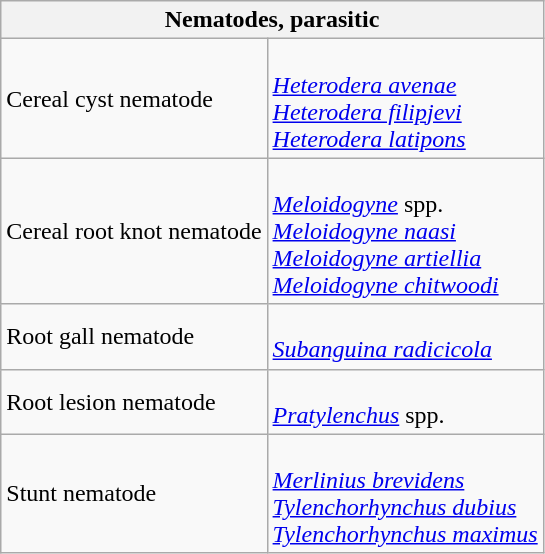<table class="wikitable">
<tr>
<th colspan=2><strong>Nematodes, parasitic</strong><br></th>
</tr>
<tr>
<td>Cereal cyst nematode</td>
<td><br><em><a href='#'>Heterodera avenae</a></em><br>
<em><a href='#'>Heterodera filipjevi</a></em><br>
<em><a href='#'>Heterodera latipons</a></em></td>
</tr>
<tr>
<td>Cereal root knot nematode</td>
<td><br><em><a href='#'>Meloidogyne</a></em> spp. <br>
<em><a href='#'>Meloidogyne naasi</a></em><br>
<em><a href='#'>Meloidogyne artiellia</a></em><br>
<em><a href='#'>Meloidogyne chitwoodi</a></em><br></td>
</tr>
<tr>
<td>Root gall nematode</td>
<td><br><em><a href='#'>Subanguina radicicola</a></em></td>
</tr>
<tr>
<td>Root lesion nematode</td>
<td><br><em><a href='#'>Pratylenchus</a></em> spp.</td>
</tr>
<tr>
<td>Stunt nematode</td>
<td><br><em><a href='#'>Merlinius brevidens</a></em><br>
<em><a href='#'>Tylenchorhynchus dubius</a></em><br>
<em><a href='#'>Tylenchorhynchus maximus</a></em><br></td>
</tr>
</table>
